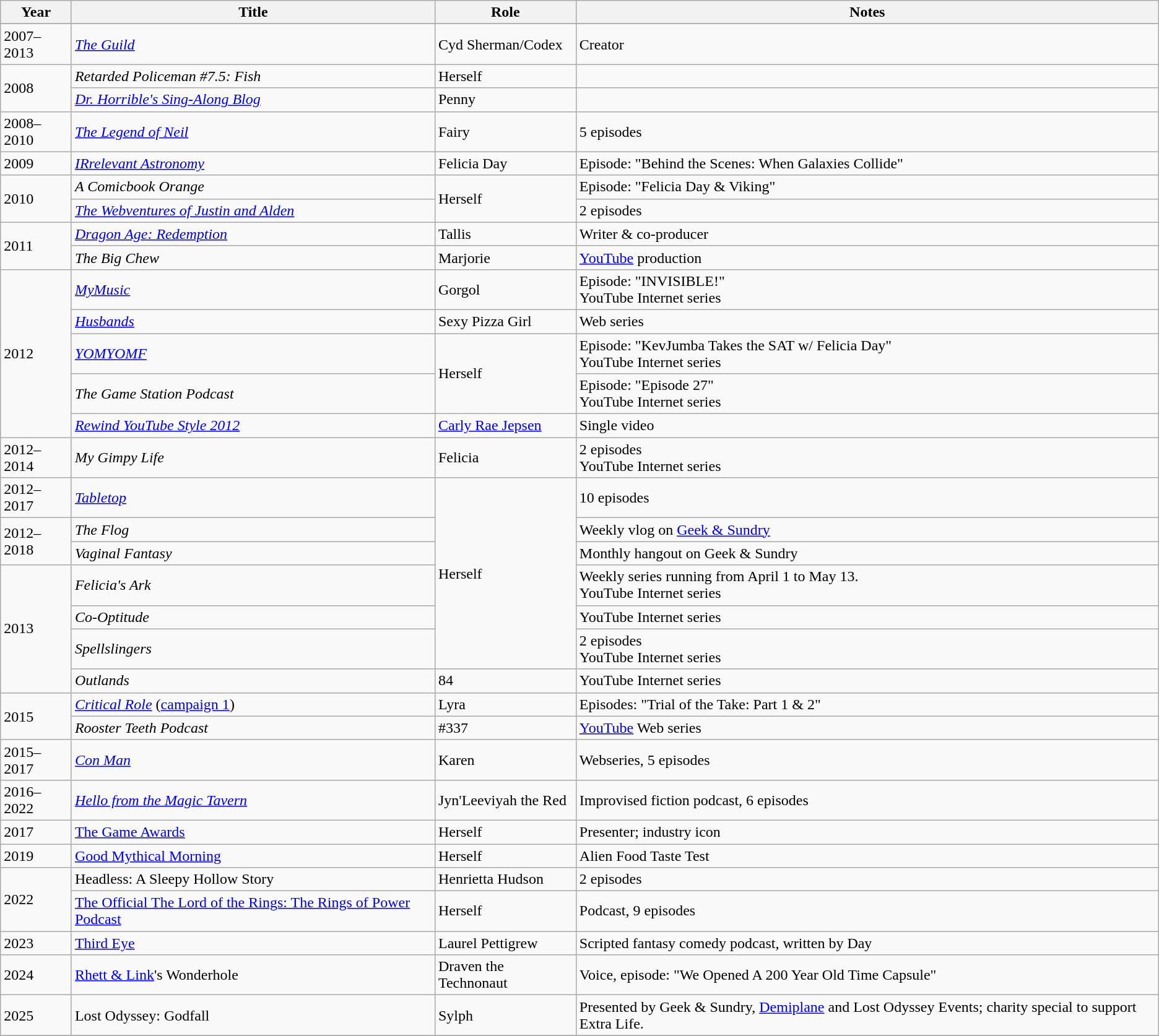<table class="wikitable sortable">
<tr>
<th>Year</th>
<th>Title</th>
<th>Role</th>
<th class="unsortable">Notes</th>
</tr>
<tr>
</tr>
<tr>
<td>2007–2013</td>
<td><em><a href='#'>The Guild</a></em></td>
<td>Cyd Sherman/Codex</td>
<td>Creator</td>
</tr>
<tr>
<td rowspan="2">2008</td>
<td><em>Retarded Policeman #7.5: Fish</em></td>
<td>Herself</td>
<td></td>
</tr>
<tr>
<td><em><a href='#'>Dr. Horrible's Sing-Along Blog</a></em></td>
<td>Penny</td>
<td></td>
</tr>
<tr>
<td>2008–2010</td>
<td><em><a href='#'>The Legend of Neil</a></em></td>
<td>Fairy</td>
<td>5 episodes</td>
</tr>
<tr>
<td>2009</td>
<td><em><a href='#'>IRrelevant Astronomy</a></em></td>
<td>Felicia Day</td>
<td>Episode: "Behind the Scenes: When Galaxies Collide"</td>
</tr>
<tr>
<td rowspan="2">2010</td>
<td><em>A Comicbook Orange</em></td>
<td rowspan="2">Herself</td>
<td>Episode: "Felicia Day & Viking"</td>
</tr>
<tr>
<td><em><a href='#'>The Webventures of Justin and Alden</a></em></td>
<td>2 episodes</td>
</tr>
<tr>
<td rowspan="2">2011</td>
<td><em><a href='#'>Dragon Age: Redemption</a></em></td>
<td>Tallis</td>
<td>Writer & co-producer</td>
</tr>
<tr>
<td><em>The Big Chew</em></td>
<td>Marjorie</td>
<td><a href='#'>YouTube</a> production</td>
</tr>
<tr>
<td rowspan="5">2012</td>
<td><em><a href='#'>MyMusic</a></em></td>
<td>Gorgol</td>
<td>Episode: "INVISIBLE!"<br>YouTube Internet series</td>
</tr>
<tr>
<td><em><a href='#'>Husbands</a></em></td>
<td>Sexy Pizza Girl</td>
<td>Web series</td>
</tr>
<tr>
<td><em><a href='#'>YOMYOMF</a></em></td>
<td rowspan="2">Herself</td>
<td>Episode: "KevJumba Takes the SAT w/ Felicia Day"<br>YouTube Internet series</td>
</tr>
<tr>
<td><em>The Game Station Podcast</em></td>
<td>Episode: "Episode 27"<br>YouTube Internet series</td>
</tr>
<tr>
<td><em><a href='#'>Rewind YouTube Style 2012</a></em></td>
<td><a href='#'>Carly Rae Jepsen</a></td>
<td>Single video</td>
</tr>
<tr>
<td>2012–2014</td>
<td><em>My Gimpy Life</em></td>
<td>Felicia</td>
<td>2 episodes<br>YouTube Internet series</td>
</tr>
<tr>
<td>2012–2017</td>
<td><em><a href='#'>Tabletop</a></em></td>
<td rowspan="6">Herself</td>
<td>10 episodes</td>
</tr>
<tr>
<td rowspan="2">2012–2018</td>
<td><em>The Flog</em></td>
<td>Weekly vlog on <a href='#'>Geek & Sundry</a></td>
</tr>
<tr>
<td><em>Vaginal Fantasy</em></td>
<td>Monthly hangout on Geek & Sundry</td>
</tr>
<tr>
<td rowspan="4">2013</td>
<td><em>Felicia's Ark</em></td>
<td>Weekly series running from April 1 to May 13.<br>YouTube Internet series</td>
</tr>
<tr>
<td><em>Co-Optitude</em></td>
<td>YouTube Internet series</td>
</tr>
<tr>
<td><em>Spellslingers</em></td>
<td>2 episodes<br>YouTube Internet series</td>
</tr>
<tr>
<td><em>Outlands</em></td>
<td>84</td>
<td>YouTube Internet series</td>
</tr>
<tr>
<td rowspan="2">2015</td>
<td><em><a href='#'>Critical Role</a></em> (<a href='#'>campaign 1</a>)</td>
<td>Lyra</td>
<td>Episodes: "Trial of the Take: Part 1 & 2"</td>
</tr>
<tr>
<td><em>Rooster Teeth Podcast</em></td>
<td>#337</td>
<td><a href='#'>YouTube</a> Web series</td>
</tr>
<tr>
<td>2015–2017</td>
<td><em><a href='#'>Con Man</a></em></td>
<td>Karen</td>
<td>Webseries, 5 episodes</td>
</tr>
<tr>
<td>2016–2022</td>
<td><em><a href='#'>Hello from the Magic Tavern</a></td>
<td>Jyn'Leeviyah the Red</td>
<td>Improvised fiction podcast, 6 episodes</td>
</tr>
<tr>
<td>2017</td>
<td></em><a href='#'>The Game Awards</a><em></td>
<td>Herself</td>
<td>Presenter; industry icon</td>
</tr>
<tr>
<td>2019</td>
<td></em><a href='#'>Good Mythical Morning</a><em></td>
<td>Herself</td>
<td>Alien Food Taste Test</td>
</tr>
<tr>
<td rowspan="2">2022</td>
<td></em>Headless: A Sleepy Hollow Story<em></td>
<td>Henrietta Hudson</td>
<td>2 episodes</td>
</tr>
<tr>
<td></em><a href='#'>The Official The Lord of the Rings: The Rings of Power Podcast</a><em></td>
<td>Herself</td>
<td>Podcast, 9 episodes</td>
</tr>
<tr>
<td>2023</td>
<td></em><a href='#'>Third Eye</a><em></td>
<td>Laurel Pettigrew</td>
<td>Scripted fantasy comedy podcast, written by Day</td>
</tr>
<tr>
<td>2024</td>
<td></em><a href='#'>Rhett & Link</a>'s Wonderhole<em></td>
<td>Draven the Technonaut</td>
<td>Voice, episode: "We Opened A 200 Year Old Time Capsule"</td>
</tr>
<tr>
<td>2025</td>
<td></em>Lost Odyssey: Godfall<em></td>
<td>Sylph</td>
<td>Presented by Geek & Sundry, <a href='#'>Demiplane</a> and Lost Odyssey Events; charity special to support Extra Life.</td>
</tr>
<tr>
</tr>
</table>
